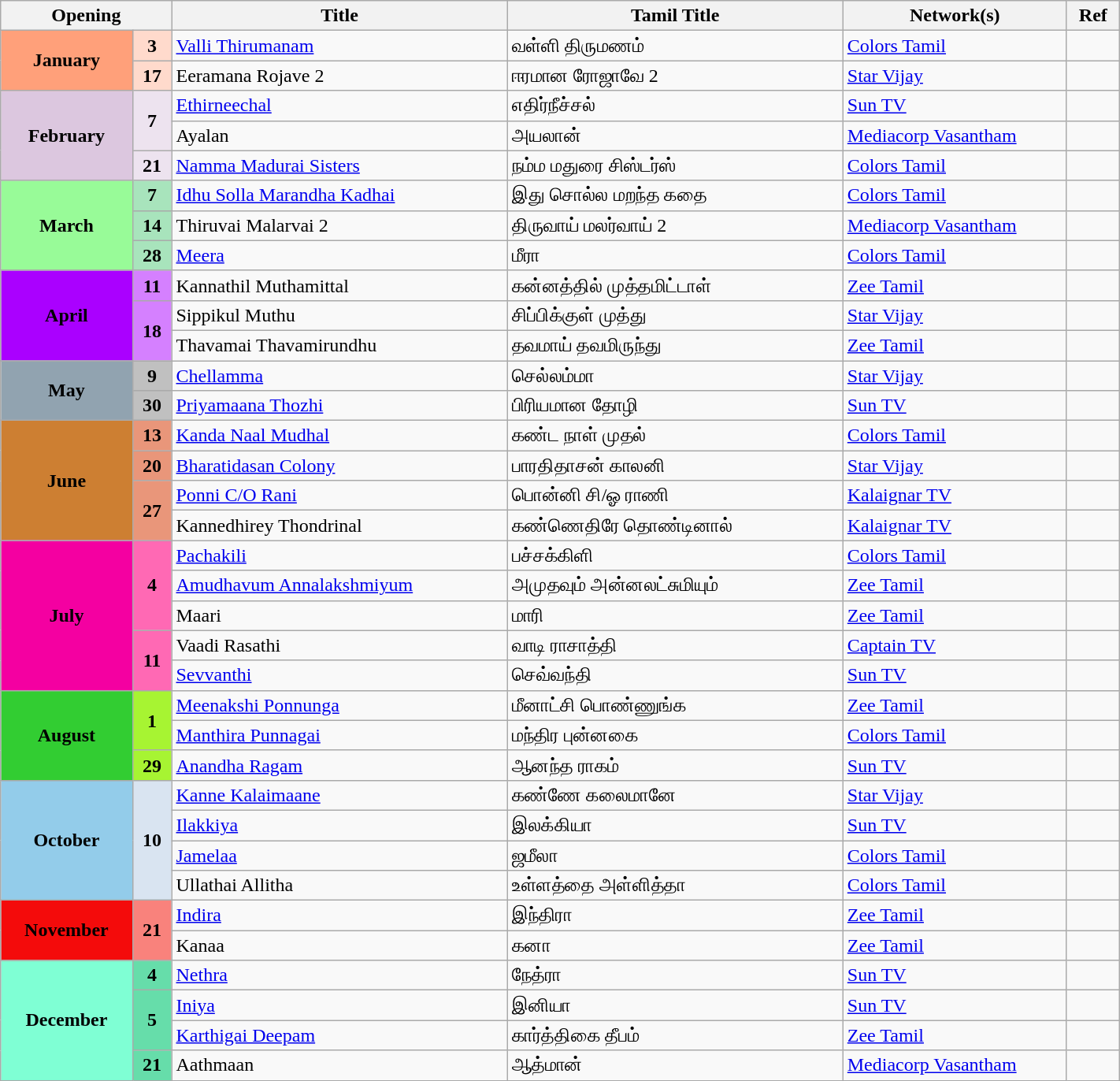<table class="wikitable" width="75%">
<tr>
<th colspan="2">Opening</th>
<th style="width:30%;">Title</th>
<th style="width:30%;">Tamil Title</th>
<th style="width:20%;">Network(s)</th>
<th>Ref</th>
</tr>
<tr>
<td rowspan="2" style="text-align:center;background:#ffa07a;textcolor:#000;"><strong>January</strong></td>
<td style="text-align:center; background:#ffdacc;"><strong>3</strong></td>
<td><a href='#'>Valli Thirumanam</a></td>
<td>வள்ளி திருமணம்</td>
<td><a href='#'>Colors Tamil</a></td>
<td></td>
</tr>
<tr>
<td style="text-align:center; background:#ffdacc;"><strong>17</strong></td>
<td>Eeramana Rojave 2</td>
<td>ஈரமான ரோஜாவே 2</td>
<td><a href='#'>Star Vijay</a></td>
<td></td>
</tr>
<tr>
<td rowspan="3" style="text-align:center; background:#dcc7df; textcolor:#000;"><strong>February</strong></td>
<td rowspan="2"  style="text-align:center; background:#ede3ef;"><strong>7</strong></td>
<td><a href='#'>Ethirneechal</a></td>
<td>எதிர்நீச்சல்</td>
<td><a href='#'>Sun TV</a></td>
<td></td>
</tr>
<tr>
<td>Ayalan</td>
<td>அயலான்</td>
<td><a href='#'>Mediacorp Vasantham</a></td>
<td></td>
</tr>
<tr>
<td style="text-align:center; background:#ede3ef;"><strong>21</strong></td>
<td><a href='#'>Namma Madurai Sisters</a></td>
<td>நம்ம மதுரை சிஸ்டர்ஸ்</td>
<td><a href='#'>Colors Tamil</a></td>
<td></td>
</tr>
<tr>
<td rowspan="3" style="text-align:center; background:#98fb98; textcolor:#000;"><strong>March</strong></td>
<td style="text-align:center; background:#a8e4bc;"><strong>7</strong></td>
<td><a href='#'>Idhu Solla Marandha Kadhai</a></td>
<td>இது சொல்ல மறந்த கதை</td>
<td><a href='#'>Colors Tamil</a></td>
<td></td>
</tr>
<tr>
<td style="text-align:center; background:#a8e4bc;"><strong>14</strong></td>
<td>Thiruvai Malarvai 2</td>
<td>திருவாய் மலர்வாய் 2</td>
<td><a href='#'>Mediacorp Vasantham</a></td>
<td></td>
</tr>
<tr>
<td style="text-align:center; background:#a8e4bc;"><strong>28</strong></td>
<td><a href='#'>Meera</a></td>
<td>மீரா</td>
<td><a href='#'>Colors Tamil</a></td>
<td></td>
</tr>
<tr>
<td rowspan="3" style="text-align:center; background:#a0f; textcolor:#d580ff;"><strong>April</strong></td>
<td style="text-align:center; background:#d580ff"><strong>11</strong></td>
<td>Kannathil Muthamittal</td>
<td>கன்னத்தில் முத்தமிட்டாள்</td>
<td><a href='#'>Zee Tamil</a></td>
<td></td>
</tr>
<tr>
<td rowspan="2" style="text-align:center; background:#d580ff"><strong>18</strong></td>
<td>Sippikul Muthu</td>
<td>சிப்பிக்குள் முத்து</td>
<td><a href='#'>Star Vijay</a></td>
<td></td>
</tr>
<tr>
<td>Thavamai Thavamirundhu</td>
<td>தவமாய் தவமிருந்து</td>
<td><a href='#'>Zee Tamil</a></td>
<td></td>
</tr>
<tr>
<td rowspan="2" style="text-align:center; background:#91a3b0; textcolor:#000;"><strong>May</strong></td>
<td style="text-align:center; background:silver"><strong>9</strong></td>
<td><a href='#'>Chellamma</a></td>
<td>செல்லம்மா</td>
<td><a href='#'>Star Vijay</a></td>
<td></td>
</tr>
<tr>
<td style="text-align:center; background:silver"><strong>30</strong></td>
<td><a href='#'>Priyamaana Thozhi</a></td>
<td>பிரியமான தோழி</td>
<td><a href='#'>Sun TV</a></td>
<td></td>
</tr>
<tr>
<td rowspan="4" style="text-align:center; background:#CD7F32; textcolor:#000;"><strong>June</strong></td>
<td style="text-align:center; background:#e9967a;"><strong>13</strong></td>
<td><a href='#'>Kanda Naal Mudhal</a></td>
<td>கண்ட நாள் முதல்</td>
<td><a href='#'>Colors Tamil</a></td>
<td></td>
</tr>
<tr>
<td style="text-align:center; background:#e9967a;"><strong>20</strong></td>
<td><a href='#'>Bharatidasan Colony</a></td>
<td>பாரதிதாசன் காலனி</td>
<td><a href='#'>Star Vijay</a></td>
<td></td>
</tr>
<tr>
<td rowspan="2" style="text-align:center; background:#e9967a;"><strong>27</strong></td>
<td><a href='#'>Ponni C/O Rani</a></td>
<td>பொன்னி சி/ஓ ராணி</td>
<td><a href='#'>Kalaignar TV</a></td>
<td></td>
</tr>
<tr>
<td>Kannedhirey Thondrinal</td>
<td>கண்ணெதிரே தொண்டினால்</td>
<td><a href='#'>Kalaignar TV</a></td>
<td></td>
</tr>
<tr>
<td rowspan="5" style="text-align:center; background:#F400A1; textcolor:#000;"><strong>July</strong></td>
<td rowspan="3" style="text-align:center; background:hotPink;"><strong>4</strong></td>
<td><a href='#'>Pachakili</a></td>
<td>பச்சக்கிளி</td>
<td><a href='#'>Colors Tamil</a></td>
<td></td>
</tr>
<tr>
<td><a href='#'>Amudhavum Annalakshmiyum</a></td>
<td>அமுதவும் அன்னலட்சுமியும்</td>
<td><a href='#'>Zee Tamil</a></td>
<td></td>
</tr>
<tr>
<td>Maari</td>
<td>மாரி</td>
<td><a href='#'>Zee Tamil</a></td>
<td></td>
</tr>
<tr>
<td rowspan="2" style="text-align:center; background:hotPink;"><strong>11</strong></td>
<td>Vaadi Rasathi</td>
<td>வாடி ராசாத்தி</td>
<td><a href='#'>Captain TV</a></td>
<td></td>
</tr>
<tr>
<td><a href='#'>Sevvanthi</a></td>
<td>செவ்வந்தி</td>
<td><a href='#'>Sun TV</a></td>
<td></td>
</tr>
<tr>
<td rowspan="3" style="text-align:center; background:#32CD32; textcolor:#d580ff;"><strong>August</strong></td>
<td rowspan="2" style="text-align:center; background:#a7f432;"><strong>1</strong></td>
<td><a href='#'>Meenakshi Ponnunga</a></td>
<td>மீனாட்சி பொண்ணுங்க</td>
<td><a href='#'>Zee Tamil</a></td>
<td></td>
</tr>
<tr>
<td><a href='#'>Manthira Punnagai</a></td>
<td>மந்திர புன்னகை</td>
<td><a href='#'>Colors Tamil</a></td>
<td></td>
</tr>
<tr>
<td style="text-align:center; background:#a7f432;"><strong>29</strong></td>
<td><a href='#'>Anandha Ragam</a></td>
<td>ஆனந்த ராகம்</td>
<td><a href='#'>Sun TV</a></td>
<td></td>
</tr>
<tr>
<td rowspan="4" style="text-align:center; background:#93CCEA; textcolor:#d580ff;"><strong>October</strong></td>
<td rowspan="4" style="text-align:center; background:#d9e4f1;"><strong>10</strong></td>
<td><a href='#'>Kanne Kalaimaane</a></td>
<td>கண்ணே கலைமானே</td>
<td><a href='#'>Star Vijay</a></td>
<td></td>
</tr>
<tr>
<td><a href='#'>Ilakkiya</a></td>
<td>இலக்கியா</td>
<td><a href='#'>Sun TV</a></td>
<td></td>
</tr>
<tr>
<td><a href='#'>Jamelaa</a></td>
<td>ஜமீலா</td>
<td><a href='#'>Colors Tamil</a></td>
<td></td>
</tr>
<tr>
<td>Ullathai Allitha</td>
<td>உள்ளத்தை அள்ளித்தா</td>
<td><a href='#'>Colors Tamil</a></td>
<td></td>
</tr>
<tr>
<td rowspan="2" style="text-align:center; background:#f40b0b; textcolor:#000;"><strong>November</strong></td>
<td rowspan="2" style="text-align:center;background:#f9827c;"><strong>21</strong></td>
<td><a href='#'>Indira</a></td>
<td>இந்திரா</td>
<td><a href='#'>Zee Tamil</a></td>
<td></td>
</tr>
<tr>
<td>Kanaa</td>
<td>கனா</td>
<td><a href='#'>Zee Tamil</a></td>
<td></td>
</tr>
<tr>
<td rowspan="4" style="text-align:center; background:#7FFFD4; textcolor:#000;"><strong>December</strong></td>
<td style="text-align:center; background:#6da;"><strong>4</strong></td>
<td><a href='#'>Nethra</a></td>
<td>நேத்ரா</td>
<td><a href='#'>Sun TV</a></td>
<td></td>
</tr>
<tr>
<td rowspan="2" style="text-align:center; background:#6da;"><strong>5</strong></td>
<td><a href='#'>Iniya</a></td>
<td>இனியா</td>
<td><a href='#'>Sun TV</a></td>
<td></td>
</tr>
<tr>
<td><a href='#'>Karthigai Deepam</a></td>
<td>கார்த்திகை தீபம்</td>
<td><a href='#'>Zee Tamil</a></td>
<td></td>
</tr>
<tr>
<td style="text-align:center; background:#6da;"><strong>21</strong></td>
<td>Aathmaan</td>
<td>ஆத்மான்</td>
<td><a href='#'>Mediacorp Vasantham</a></td>
<td></td>
</tr>
</table>
